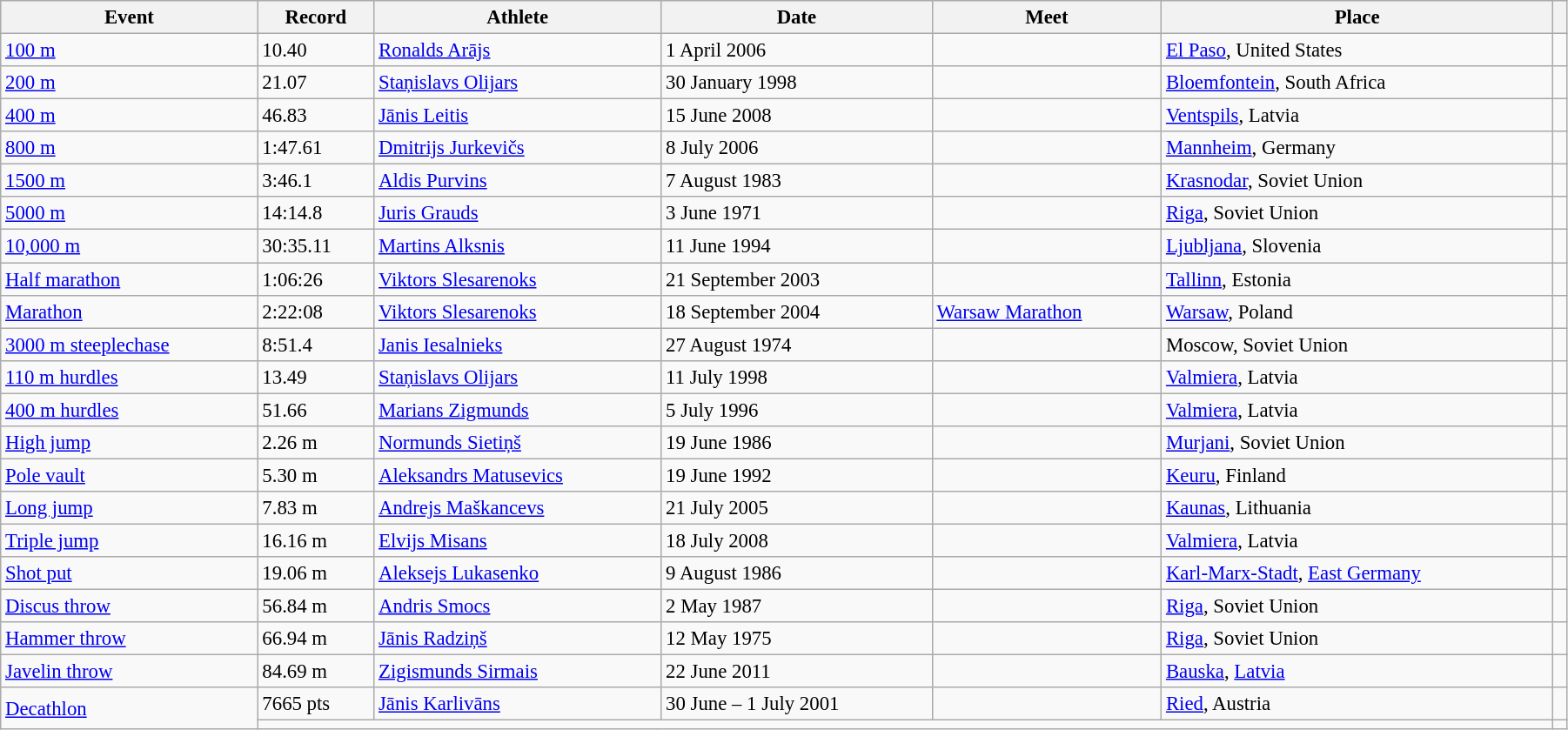<table class="wikitable" style="font-size:95%; width: 95%;">
<tr>
<th>Event</th>
<th>Record</th>
<th>Athlete</th>
<th>Date</th>
<th>Meet</th>
<th>Place</th>
<th></th>
</tr>
<tr>
<td><a href='#'>100 m</a></td>
<td>10.40</td>
<td><a href='#'>Ronalds Arājs</a></td>
<td>1 April 2006</td>
<td></td>
<td><a href='#'>El Paso</a>, United States</td>
<td></td>
</tr>
<tr>
<td><a href='#'>200 m</a></td>
<td>21.07</td>
<td><a href='#'>Staņislavs Olijars</a></td>
<td>30 January 1998</td>
<td></td>
<td><a href='#'>Bloemfontein</a>, South Africa</td>
<td></td>
</tr>
<tr>
<td><a href='#'>400 m</a></td>
<td>46.83</td>
<td><a href='#'>Jānis Leitis</a></td>
<td>15 June 2008</td>
<td></td>
<td><a href='#'>Ventspils</a>, Latvia</td>
<td></td>
</tr>
<tr>
<td><a href='#'>800 m</a></td>
<td>1:47.61</td>
<td><a href='#'>Dmitrijs Jurkevičs</a></td>
<td>8 July 2006</td>
<td></td>
<td><a href='#'>Mannheim</a>, Germany</td>
<td></td>
</tr>
<tr>
<td><a href='#'>1500 m</a></td>
<td>3:46.1 </td>
<td><a href='#'>Aldis Purvins</a></td>
<td>7 August 1983</td>
<td></td>
<td><a href='#'>Krasnodar</a>, Soviet Union</td>
<td></td>
</tr>
<tr>
<td><a href='#'>5000 m</a></td>
<td>14:14.8 </td>
<td><a href='#'>Juris Grauds</a></td>
<td>3 June 1971</td>
<td></td>
<td><a href='#'>Riga</a>, Soviet Union</td>
<td></td>
</tr>
<tr>
<td><a href='#'>10,000 m</a></td>
<td>30:35.11</td>
<td><a href='#'>Martins Alksnis</a></td>
<td>11 June 1994</td>
<td></td>
<td><a href='#'>Ljubljana</a>, Slovenia</td>
<td></td>
</tr>
<tr>
<td><a href='#'>Half marathon</a></td>
<td>1:06:26</td>
<td><a href='#'>Viktors Slesarenoks</a></td>
<td>21 September 2003</td>
<td></td>
<td><a href='#'>Tallinn</a>, Estonia</td>
<td></td>
</tr>
<tr>
<td><a href='#'>Marathon</a></td>
<td>2:22:08</td>
<td><a href='#'>Viktors Slesarenoks</a></td>
<td>18 September 2004</td>
<td><a href='#'>Warsaw Marathon</a></td>
<td><a href='#'>Warsaw</a>, Poland</td>
<td></td>
</tr>
<tr>
<td><a href='#'>3000 m steeplechase</a></td>
<td>8:51.4 </td>
<td><a href='#'>Janis Iesalnieks</a></td>
<td>27 August 1974</td>
<td></td>
<td>Moscow, Soviet Union</td>
<td></td>
</tr>
<tr>
<td><a href='#'>110 m hurdles</a></td>
<td>13.49 </td>
<td><a href='#'>Staņislavs Olijars</a></td>
<td>11 July 1998</td>
<td></td>
<td><a href='#'>Valmiera</a>, Latvia</td>
<td></td>
</tr>
<tr>
<td><a href='#'>400 m hurdles</a></td>
<td>51.66</td>
<td><a href='#'>Marians Zigmunds</a></td>
<td>5 July 1996</td>
<td></td>
<td><a href='#'>Valmiera</a>, Latvia</td>
<td></td>
</tr>
<tr>
<td><a href='#'>High jump</a></td>
<td>2.26 m</td>
<td><a href='#'>Normunds Sietiņš</a></td>
<td>19 June 1986</td>
<td></td>
<td><a href='#'>Murjani</a>, Soviet Union</td>
<td></td>
</tr>
<tr>
<td><a href='#'>Pole vault</a></td>
<td>5.30 m</td>
<td><a href='#'>Aleksandrs Matusevics</a></td>
<td>19 June 1992</td>
<td></td>
<td><a href='#'>Keuru</a>, Finland</td>
<td></td>
</tr>
<tr>
<td><a href='#'>Long jump</a></td>
<td>7.83 m </td>
<td><a href='#'>Andrejs Maškancevs</a></td>
<td>21 July 2005</td>
<td></td>
<td> <a href='#'>Kaunas</a>, Lithuania</td>
<td></td>
</tr>
<tr>
<td><a href='#'>Triple jump</a></td>
<td>16.16 m </td>
<td><a href='#'>Elvijs Misans</a></td>
<td>18 July 2008</td>
<td></td>
<td> <a href='#'>Valmiera</a>, Latvia</td>
<td></td>
</tr>
<tr>
<td><a href='#'>Shot put</a></td>
<td>19.06 m</td>
<td><a href='#'>Aleksejs Lukasenko</a></td>
<td>9 August 1986</td>
<td></td>
<td> <a href='#'>Karl-Marx-Stadt</a>, <a href='#'>East Germany</a></td>
<td></td>
</tr>
<tr>
<td><a href='#'>Discus throw</a></td>
<td>56.84 m</td>
<td><a href='#'>Andris Smocs</a></td>
<td>2 May 1987</td>
<td></td>
<td> <a href='#'>Riga</a>, Soviet Union</td>
<td></td>
</tr>
<tr>
<td><a href='#'>Hammer throw</a></td>
<td>66.94 m</td>
<td><a href='#'>Jānis Radziņš</a></td>
<td>12 May 1975</td>
<td></td>
<td> <a href='#'>Riga</a>, Soviet Union</td>
<td></td>
</tr>
<tr>
<td><a href='#'>Javelin throw</a></td>
<td>84.69 m</td>
<td><a href='#'>Zigismunds Sirmais</a></td>
<td>22 June 2011</td>
<td></td>
<td> <a href='#'>Bauska</a>, <a href='#'>Latvia</a></td>
<td></td>
</tr>
<tr>
<td rowspan=2><a href='#'>Decathlon</a></td>
<td>7665 pts</td>
<td><a href='#'>Jānis Karlivāns</a></td>
<td>30 June – 1 July 2001</td>
<td></td>
<td> <a href='#'>Ried</a>, Austria</td>
<td></td>
</tr>
<tr>
<td colspan=5></td>
<td></td>
</tr>
</table>
